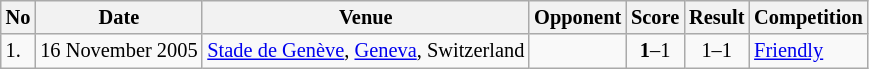<table class="wikitable" style="font-size:85%;">
<tr>
<th>No</th>
<th>Date</th>
<th>Venue</th>
<th>Opponent</th>
<th>Score</th>
<th>Result</th>
<th>Competition</th>
</tr>
<tr>
<td>1.</td>
<td>16 November 2005</td>
<td><a href='#'>Stade de Genève</a>, <a href='#'>Geneva</a>, Switzerland</td>
<td></td>
<td align=center><strong>1</strong>–1</td>
<td align=center>1–1</td>
<td><a href='#'>Friendly</a></td>
</tr>
</table>
